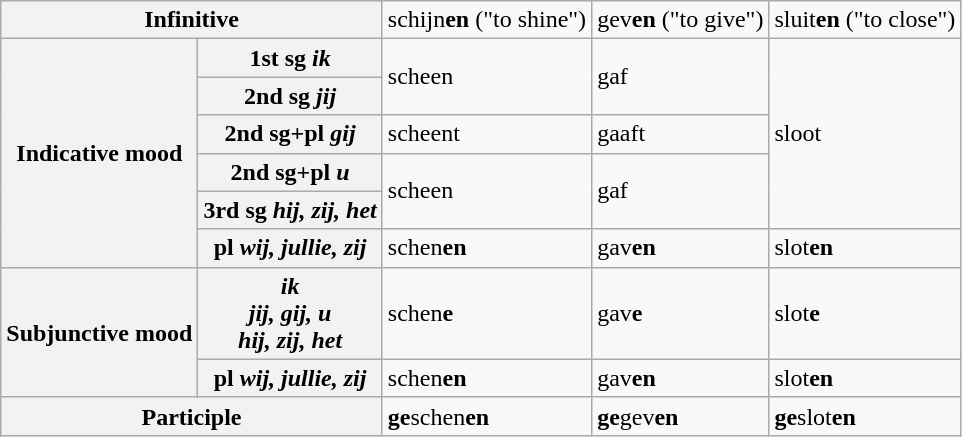<table class="wikitable">
<tr>
<th colspan="2">Infinitive</th>
<td>schijn<strong>en</strong> ("to shine")</td>
<td>gev<strong>en</strong> ("to give")</td>
<td>sluit<strong>en</strong> ("to close")</td>
</tr>
<tr>
<th rowspan="6">Indicative mood</th>
<th>1st sg <em>ik</em></th>
<td rowspan="2">scheen</td>
<td rowspan="2">gaf</td>
<td rowspan="5">sloot</td>
</tr>
<tr>
<th>2nd sg <em>jij</em></th>
</tr>
<tr>
<th>2nd sg+pl <em>gij</em></th>
<td>scheent</td>
<td>gaaft</td>
</tr>
<tr>
<th>2nd sg+pl <em>u</em></th>
<td rowspan="2">scheen</td>
<td rowspan="2">gaf</td>
</tr>
<tr>
<th>3rd sg <em>hij, zij, het</em></th>
</tr>
<tr>
<th>pl <em>wij, jullie, zij</em></th>
<td>schen<strong>en</strong></td>
<td>gav<strong>en</strong></td>
<td>slot<strong>en</strong></td>
</tr>
<tr>
<th rowspan="2">Subjunctive mood</th>
<th><em>ik<br>jij, gij, u<br>hij, zij, het</em></th>
<td>schen<strong>e</strong></td>
<td>gav<strong>e</strong></td>
<td>slot<strong>e</strong></td>
</tr>
<tr>
<th>pl <em>wij, jullie, zij</em></th>
<td>schen<strong>en</strong></td>
<td>gav<strong>en</strong></td>
<td>slot<strong>en</strong></td>
</tr>
<tr>
<th colspan="2">Participle</th>
<td><strong>ge</strong>schen<strong>en</strong></td>
<td><strong>ge</strong>gev<strong>en</strong></td>
<td><strong>ge</strong>slot<strong>en</strong></td>
</tr>
</table>
